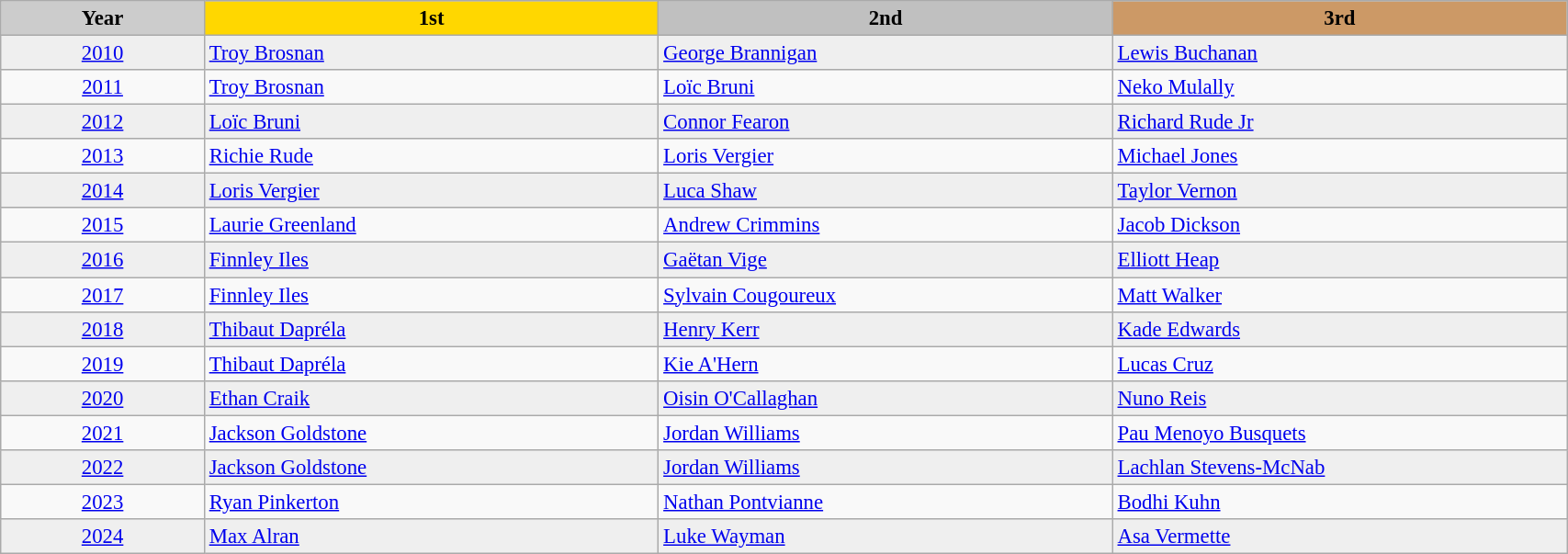<table class="wikitable sortable" width=90% bgcolor="#f7f8ff" cellpadding="3" cellspacing="0" border="1" style="font-size: 95%; border: gray solid 1px; border-collapse: collapse">
<tr bgcolor="#CCCCCC">
<td align="center"><strong>Year</strong></td>
<td width=29% align="center" bgcolor="gold"><strong>1st</strong></td>
<td width=29% align="center" bgcolor="silver"><strong>2nd</strong></td>
<td width=29% align="center" bgcolor="#CC9966"><strong>3rd</strong></td>
</tr>
<tr bgcolor="#EFEFEF">
<td align="center"><a href='#'>2010</a></td>
<td> <a href='#'>Troy Brosnan</a></td>
<td> <a href='#'>George Brannigan</a></td>
<td> <a href='#'>Lewis Buchanan</a></td>
</tr>
<tr>
<td align="center"><a href='#'>2011</a></td>
<td> <a href='#'>Troy Brosnan</a></td>
<td> <a href='#'>Loïc Bruni</a></td>
<td> <a href='#'>Neko Mulally</a></td>
</tr>
<tr bgcolor="#EFEFEF">
<td align="center"><a href='#'>2012</a></td>
<td> <a href='#'>Loïc Bruni</a></td>
<td> <a href='#'>Connor Fearon</a></td>
<td> <a href='#'>Richard Rude Jr</a></td>
</tr>
<tr>
<td align="center"><a href='#'>2013</a></td>
<td> <a href='#'>Richie Rude</a></td>
<td> <a href='#'>Loris Vergier</a></td>
<td> <a href='#'>Michael Jones</a></td>
</tr>
<tr bgcolor="#EFEFEF">
<td align="center"><a href='#'>2014</a></td>
<td> <a href='#'>Loris Vergier</a></td>
<td> <a href='#'>Luca Shaw</a></td>
<td> <a href='#'>Taylor Vernon</a></td>
</tr>
<tr>
<td align="center"><a href='#'>2015</a></td>
<td> <a href='#'>Laurie Greenland</a></td>
<td> <a href='#'>Andrew Crimmins</a></td>
<td> <a href='#'>Jacob Dickson</a></td>
</tr>
<tr bgcolor="#EFEFEF">
<td align="center"><a href='#'>2016</a></td>
<td> <a href='#'>Finnley Iles</a></td>
<td> <a href='#'>Gaëtan Vige</a></td>
<td> <a href='#'>Elliott Heap</a></td>
</tr>
<tr>
<td align="center"><a href='#'>2017</a></td>
<td> <a href='#'>Finnley Iles</a></td>
<td> <a href='#'>Sylvain Cougoureux</a></td>
<td> <a href='#'>Matt Walker</a></td>
</tr>
<tr bgcolor="#EFEFEF">
<td align="center"><a href='#'>2018</a></td>
<td> <a href='#'>Thibaut Dapréla</a></td>
<td> <a href='#'>Henry Kerr</a></td>
<td> <a href='#'>Kade Edwards</a></td>
</tr>
<tr>
<td align="center"><a href='#'>2019</a></td>
<td> <a href='#'>Thibaut Dapréla</a></td>
<td> <a href='#'>Kie A'Hern</a></td>
<td> <a href='#'>Lucas Cruz</a></td>
</tr>
<tr bgcolor="#EFEFEF">
<td align="center"><a href='#'>2020</a></td>
<td> <a href='#'>Ethan Craik</a></td>
<td> <a href='#'>Oisin O'Callaghan</a></td>
<td> <a href='#'>Nuno Reis</a></td>
</tr>
<tr>
<td align="center"><a href='#'>2021</a></td>
<td> <a href='#'>Jackson Goldstone</a></td>
<td> <a href='#'>Jordan Williams</a></td>
<td> <a href='#'>Pau Menoyo Busquets</a></td>
</tr>
<tr bgcolor="#EFEFEF">
<td align="center"><a href='#'>2022</a></td>
<td> <a href='#'>Jackson Goldstone</a></td>
<td> <a href='#'>Jordan Williams</a></td>
<td> <a href='#'>Lachlan Stevens-McNab</a></td>
</tr>
<tr>
<td align="center"><a href='#'>2023</a></td>
<td> <a href='#'>Ryan Pinkerton</a></td>
<td> <a href='#'>Nathan Pontvianne</a></td>
<td> <a href='#'>Bodhi Kuhn</a></td>
</tr>
<tr bgcolor="#EFEFEF">
<td align="center"><a href='#'>2024</a></td>
<td> <a href='#'>Max Alran</a></td>
<td> <a href='#'>Luke Wayman</a></td>
<td> <a href='#'>Asa Vermette</a></td>
</tr>
</table>
